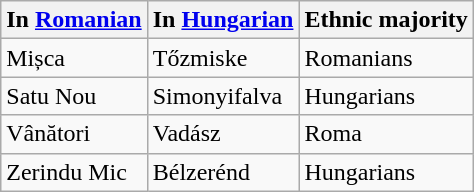<table class="wikitable collapsible sortable">
<tr>
<th>In <a href='#'>Romanian</a></th>
<th>In <a href='#'>Hungarian</a></th>
<th>Ethnic majority</th>
</tr>
<tr>
<td>Mișca</td>
<td>Tőzmiske</td>
<td>Romanians</td>
</tr>
<tr>
<td>Satu Nou</td>
<td>Simonyifalva</td>
<td>Hungarians</td>
</tr>
<tr>
<td>Vânători</td>
<td>Vadász</td>
<td>Roma</td>
</tr>
<tr>
<td>Zerindu Mic</td>
<td>Bélzerénd</td>
<td>Hungarians</td>
</tr>
</table>
